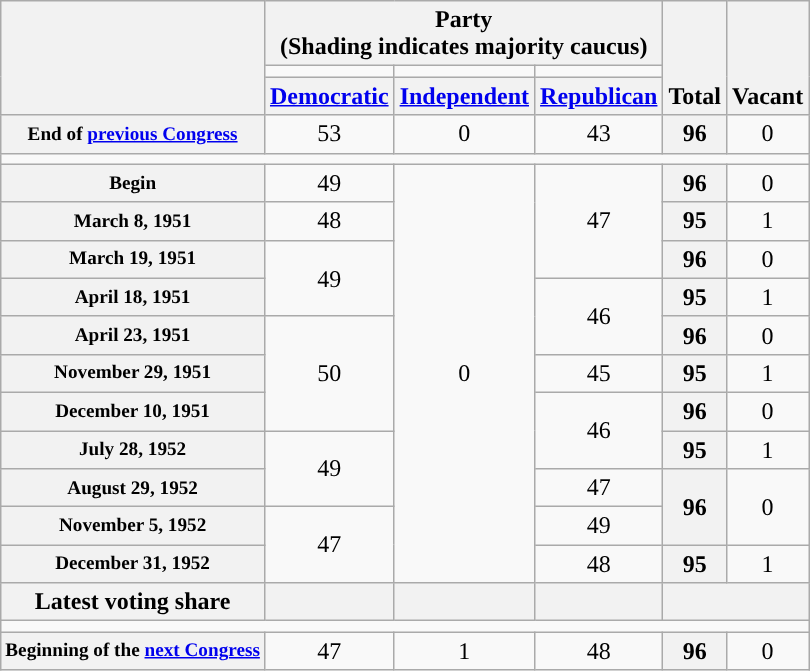<table class=wikitable style="text-align:center">
<tr style="vertical-align:bottom;">
<th rowspan=3></th>
<th colspan=3>Party <div>(Shading indicates majority caucus)</div></th>
<th rowspan=3>Total</th>
<th rowspan=3>Vacant</th>
</tr>
<tr style="height:5px">
<td style="background-color:"></td>
<td style="background-color:"></td>
<td style="background-color:"></td>
</tr>
<tr>
<th><a href='#'>Democratic</a></th>
<th><a href='#'>Independent</a></th>
<th><a href='#'>Republican</a></th>
</tr>
<tr>
<th nowrap style="font-size:80%">End of <a href='#'>previous Congress</a></th>
<td>53</td>
<td>0</td>
<td>43</td>
<th>96</th>
<td>0</td>
</tr>
<tr>
<td colspan=6></td>
</tr>
<tr>
<th style="font-size:80%">Begin</th>
<td>49</td>
<td rowspan=11>0</td>
<td rowspan=3>47</td>
<th>96</th>
<td>0</td>
</tr>
<tr>
<th style="font-size:80%">March 8, 1951</th>
<td>48</td>
<th>95</th>
<td>1</td>
</tr>
<tr>
<th style="font-size:80%">March 19, 1951</th>
<td rowspan=2 >49</td>
<th>96</th>
<td>0</td>
</tr>
<tr>
<th style="font-size:80%">April 18, 1951</th>
<td rowspan=2>46</td>
<th>95</th>
<td>1</td>
</tr>
<tr>
<th style="font-size:80%">April 23, 1951</th>
<td rowspan=3 >50</td>
<th>96</th>
<td>0</td>
</tr>
<tr>
<th style="font-size:80%">November 29, 1951</th>
<td>45</td>
<th>95</th>
<td>1</td>
</tr>
<tr>
<th style="font-size:80%">December 10, 1951</th>
<td rowspan=2>46</td>
<th>96</th>
<td>0</td>
</tr>
<tr>
<th style="font-size:80%">July 28, 1952</th>
<td rowspan=2 >49</td>
<th>95</th>
<td>1</td>
</tr>
<tr>
<th style="font-size:80%">August 29, 1952</th>
<td>47</td>
<th rowspan=2>96</th>
<td rowspan=2>0</td>
</tr>
<tr>
<th style="font-size:80%">November 5, 1952</th>
<td rowspan=2>47</td>
<td>49</td>
</tr>
<tr>
<th style="font-size:80%">December 31, 1952</th>
<td>48</td>
<th>95</th>
<td>1</td>
</tr>
<tr>
<th>Latest voting share</th>
<th></th>
<th></th>
<th></th>
<th colspan=2></th>
</tr>
<tr>
<td colspan=6></td>
</tr>
<tr>
<th style="white-space:nowrap; font-size:80%;">Beginning of the <a href='#'>next Congress</a></th>
<td>47</td>
<td>1</td>
<td>48</td>
<th>96</th>
<td>0</td>
</tr>
</table>
